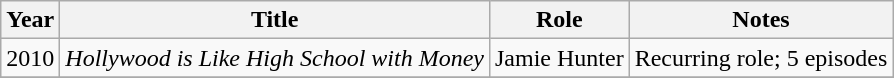<table class="wikitable">
<tr>
<th>Year</th>
<th>Title</th>
<th>Role</th>
<th>Notes</th>
</tr>
<tr>
<td>2010</td>
<td><em>Hollywood is Like High School with Money</em></td>
<td>Jamie Hunter</td>
<td>Recurring role; 5 episodes</td>
</tr>
<tr>
</tr>
</table>
